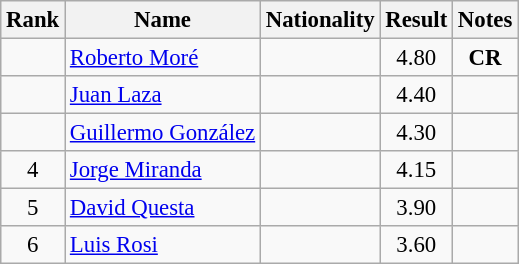<table class="wikitable sortable" style="text-align:center;font-size:95%">
<tr>
<th>Rank</th>
<th>Name</th>
<th>Nationality</th>
<th>Result</th>
<th>Notes</th>
</tr>
<tr>
<td></td>
<td align=left><a href='#'>Roberto Moré</a></td>
<td align=left></td>
<td>4.80</td>
<td><strong>CR</strong></td>
</tr>
<tr>
<td></td>
<td align=left><a href='#'>Juan Laza</a></td>
<td align=left></td>
<td>4.40</td>
<td></td>
</tr>
<tr>
<td></td>
<td align=left><a href='#'>Guillermo González</a></td>
<td align=left></td>
<td>4.30</td>
<td></td>
</tr>
<tr>
<td>4</td>
<td align=left><a href='#'>Jorge Miranda</a></td>
<td align=left></td>
<td>4.15</td>
<td></td>
</tr>
<tr>
<td>5</td>
<td align=left><a href='#'>David Questa</a></td>
<td align=left></td>
<td>3.90</td>
<td></td>
</tr>
<tr>
<td>6</td>
<td align=left><a href='#'>Luis Rosi</a></td>
<td align=left></td>
<td>3.60</td>
<td></td>
</tr>
</table>
